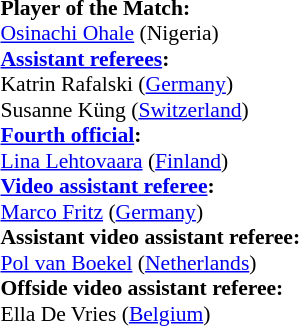<table style="width:100%; font-size:90%;">
<tr>
<td><br><strong>Player of the Match:</strong>
<br><a href='#'>Osinachi Ohale</a> (Nigeria)<br><strong><a href='#'>Assistant referees</a>:</strong>
<br>Katrin Rafalski (<a href='#'>Germany</a>)
<br>Susanne Küng (<a href='#'>Switzerland</a>)
<br><strong><a href='#'>Fourth official</a>:</strong>
<br><a href='#'>Lina Lehtovaara</a> (<a href='#'>Finland</a>)
<br><strong><a href='#'>Video assistant referee</a>:</strong>
<br><a href='#'>Marco Fritz</a> (<a href='#'>Germany</a>)
<br><strong>Assistant video assistant referee:</strong>
<br><a href='#'>Pol van Boekel</a> (<a href='#'>Netherlands</a>)
<br><strong>Offside video assistant referee:</strong>
<br>Ella De Vries (<a href='#'>Belgium</a>)</td>
</tr>
</table>
